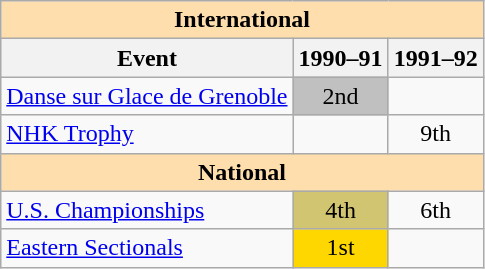<table class="wikitable" style="text-align:center">
<tr>
<th style="background-color: #ffdead; " colspan=3 align=center>International</th>
</tr>
<tr>
<th>Event</th>
<th>1990–91</th>
<th>1991–92</th>
</tr>
<tr>
<td align=left><a href='#'>Danse sur Glace de Grenoble</a></td>
<td bgcolor=silver>2nd</td>
<td></td>
</tr>
<tr>
<td align=left><a href='#'>NHK Trophy</a></td>
<td></td>
<td>9th</td>
</tr>
<tr>
<th style="background-color: #ffdead; " colspan=3 align=center>National</th>
</tr>
<tr>
<td align=left><a href='#'>U.S. Championships</a></td>
<td bgcolor=d1c571>4th</td>
<td>6th</td>
</tr>
<tr>
<td align=left><a href='#'>Eastern Sectionals</a></td>
<td bgcolor=gold>1st</td>
<td></td>
</tr>
</table>
